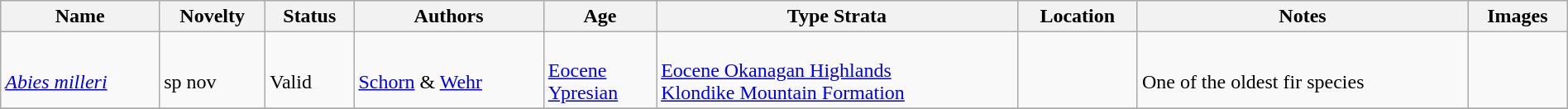<table class="wikitable sortable" align="center" width="100%">
<tr>
<th>Name</th>
<th>Novelty</th>
<th>Status</th>
<th>Authors</th>
<th>Age</th>
<th>Type Strata</th>
<th>Location</th>
<th>Notes</th>
<th>Images</th>
</tr>
<tr>
<td><br><em><a href='#'>Abies milleri</a></em></td>
<td><br>sp nov</td>
<td><br>Valid</td>
<td><br><a href='#'>Schorn</a> & <a href='#'>Wehr</a></td>
<td><br><a href='#'>Eocene</a><br><a href='#'>Ypresian</a></td>
<td><br><a href='#'>Eocene Okanagan Highlands</a><br><a href='#'>Klondike Mountain Formation</a></td>
<td><br></td>
<td><br>One of the oldest fir species</td>
<td><br></td>
</tr>
<tr>
</tr>
</table>
